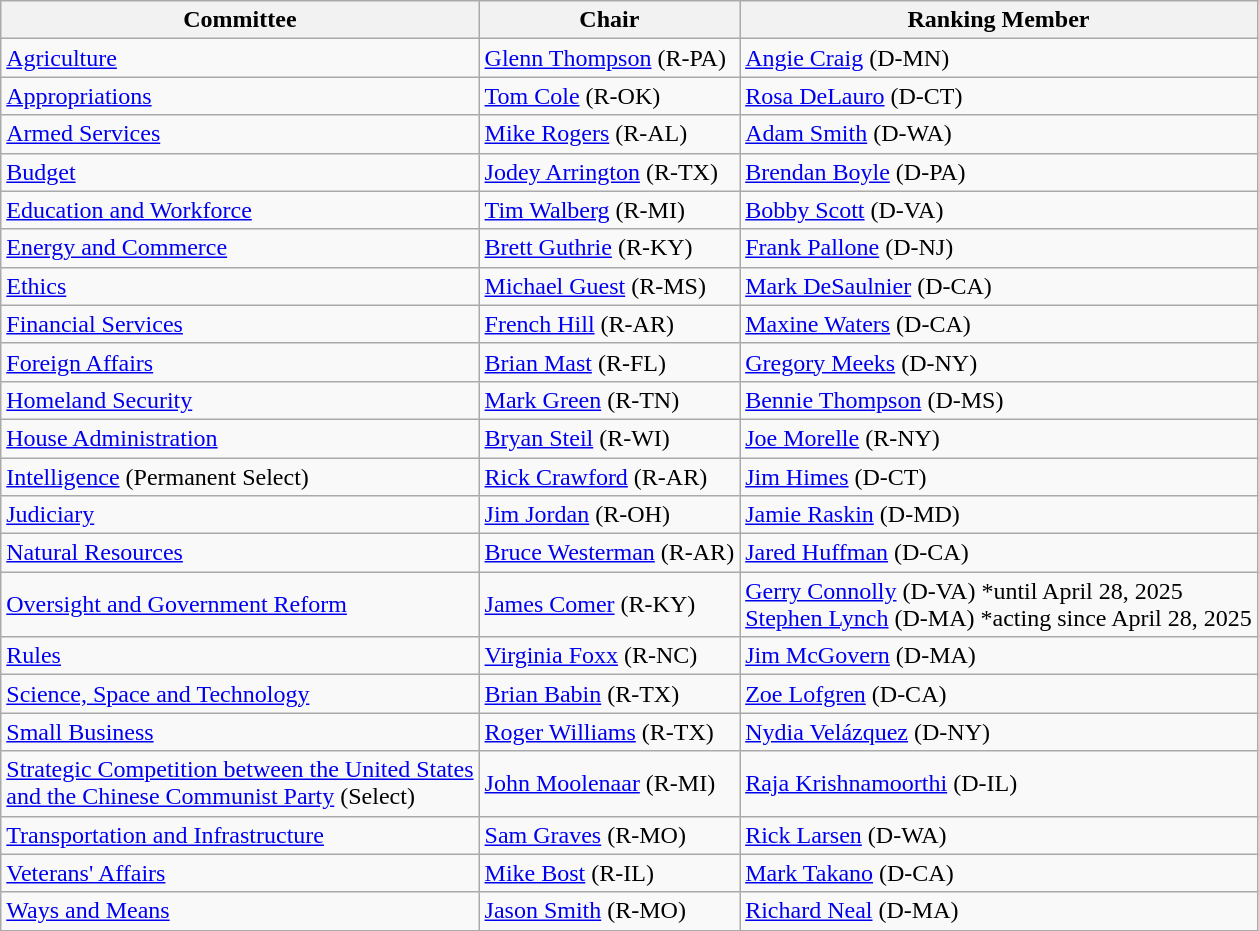<table class="wikitable">
<tr>
<th>Committee</th>
<th>Chair</th>
<th>Ranking Member</th>
</tr>
<tr>
<td><a href='#'>Agriculture</a></td>
<td><a href='#'>Glenn Thompson</a> (R-PA)</td>
<td><a href='#'>Angie Craig</a> (D-MN)</td>
</tr>
<tr>
<td><a href='#'>Appropriations</a></td>
<td><a href='#'>Tom Cole</a> (R-OK)</td>
<td><a href='#'>Rosa DeLauro</a> (D-CT)</td>
</tr>
<tr>
<td><a href='#'>Armed Services</a></td>
<td><a href='#'>Mike Rogers</a> (R-AL)</td>
<td><a href='#'>Adam Smith</a> (D-WA)</td>
</tr>
<tr>
<td><a href='#'>Budget</a></td>
<td><a href='#'>Jodey Arrington</a> (R-TX)</td>
<td><a href='#'>Brendan Boyle</a> (D-PA)</td>
</tr>
<tr>
<td><a href='#'>Education and Workforce</a></td>
<td><a href='#'>Tim Walberg</a> (R-MI)</td>
<td><a href='#'>Bobby Scott</a> (D-VA)</td>
</tr>
<tr>
<td><a href='#'>Energy and Commerce</a></td>
<td><a href='#'>Brett Guthrie</a> (R-KY)</td>
<td><a href='#'>Frank Pallone</a> (D-NJ)</td>
</tr>
<tr>
<td><a href='#'>Ethics</a></td>
<td><a href='#'>Michael Guest</a> (R-MS)</td>
<td><a href='#'>Mark DeSaulnier</a> (D-CA)</td>
</tr>
<tr>
<td><a href='#'>Financial Services</a></td>
<td><a href='#'>French Hill</a> (R-AR)</td>
<td><a href='#'>Maxine Waters</a> (D-CA)</td>
</tr>
<tr>
<td><a href='#'>Foreign Affairs</a></td>
<td><a href='#'>Brian Mast</a> (R-FL)</td>
<td><a href='#'>Gregory Meeks</a> (D-NY)</td>
</tr>
<tr>
<td><a href='#'>Homeland Security</a></td>
<td><a href='#'>Mark Green</a> (R-TN)</td>
<td><a href='#'>Bennie Thompson</a> (D-MS)</td>
</tr>
<tr>
<td><a href='#'>House Administration</a></td>
<td><a href='#'>Bryan Steil</a> (R-WI)</td>
<td><a href='#'>Joe Morelle</a> (R-NY)</td>
</tr>
<tr>
<td><a href='#'>Intelligence</a> (Permanent Select)</td>
<td><a href='#'>Rick Crawford</a> (R-AR)</td>
<td><a href='#'>Jim Himes</a> (D-CT)</td>
</tr>
<tr>
<td><a href='#'>Judiciary</a></td>
<td><a href='#'>Jim Jordan</a> (R-OH)</td>
<td><a href='#'>Jamie Raskin</a> (D-MD)</td>
</tr>
<tr>
<td><a href='#'>Natural Resources</a></td>
<td><a href='#'>Bruce Westerman</a> (R-AR)</td>
<td><a href='#'>Jared Huffman</a> (D-CA)</td>
</tr>
<tr>
<td><a href='#'>Oversight and Government Reform</a></td>
<td><a href='#'>James Comer</a> (R-KY)</td>
<td><a href='#'>Gerry Connolly</a> (D-VA) *until April 28, 2025<br><a href='#'>Stephen Lynch</a> (D-MA) *acting since April 28, 2025</td>
</tr>
<tr>
<td><a href='#'>Rules</a></td>
<td><a href='#'>Virginia Foxx</a> (R-NC)</td>
<td><a href='#'>Jim McGovern</a> (D-MA)</td>
</tr>
<tr>
<td><a href='#'>Science, Space and Technology</a></td>
<td><a href='#'>Brian Babin</a> (R-TX)</td>
<td><a href='#'>Zoe Lofgren</a> (D-CA)</td>
</tr>
<tr>
<td><a href='#'>Small Business</a></td>
<td><a href='#'>Roger Williams</a> (R-TX)</td>
<td><a href='#'>Nydia Velázquez</a> (D-NY)</td>
</tr>
<tr>
<td><a href='#'>Strategic Competition between the United States<br>and the Chinese Communist Party</a> (Select)</td>
<td><a href='#'>John Moolenaar</a> (R-MI)</td>
<td><a href='#'>Raja Krishnamoorthi</a> (D-IL)</td>
</tr>
<tr>
<td><a href='#'>Transportation and Infrastructure</a></td>
<td><a href='#'>Sam Graves</a> (R-MO)</td>
<td><a href='#'>Rick Larsen</a> (D-WA)</td>
</tr>
<tr>
<td><a href='#'>Veterans' Affairs</a></td>
<td><a href='#'>Mike Bost</a> (R-IL)</td>
<td><a href='#'>Mark Takano</a> (D-CA)</td>
</tr>
<tr>
<td><a href='#'>Ways and Means</a></td>
<td><a href='#'>Jason Smith</a> (R-MO)</td>
<td><a href='#'>Richard Neal</a> (D-MA)</td>
</tr>
</table>
